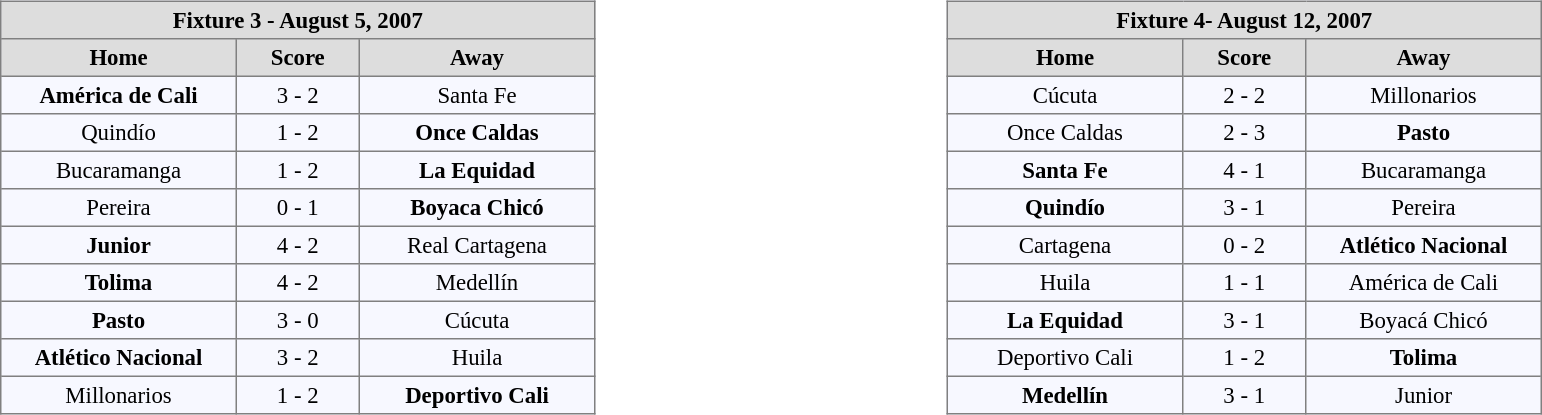<table width=100%>
<tr>
<td valign=top width=50% align=left><br><table align=center bgcolor="#f7f8ff" cellpadding="3" cellspacing="0" border="1" style="font-size: 95%; border: gray solid 1px; border-collapse: collapse;">
<tr align=center bgcolor=#DDDDDD style="color:black;">
<th colspan=3 align=center>Fixture 3 - August 5, 2007</th>
</tr>
<tr align=center bgcolor=#DDDDDD style="color:black;">
<th width="150">Home</th>
<th width="75">Score</th>
<th width="150">Away</th>
</tr>
<tr align=center>
<td><strong>América de Cali</strong></td>
<td>3 - 2</td>
<td>Santa Fe</td>
</tr>
<tr align=center>
<td>Quindío</td>
<td>1 - 2</td>
<td><strong>Once Caldas</strong></td>
</tr>
<tr align=center>
<td>Bucaramanga</td>
<td>1 - 2</td>
<td><strong>La Equidad</strong></td>
</tr>
<tr align=center>
<td>Pereira</td>
<td>0 - 1</td>
<td><strong>Boyaca Chicó</strong></td>
</tr>
<tr align=center>
<td><strong>Junior</strong></td>
<td>4 - 2</td>
<td>Real Cartagena</td>
</tr>
<tr align=center>
<td><strong>Tolima</strong></td>
<td>4 - 2</td>
<td>Medellín</td>
</tr>
<tr align=center>
<td><strong>Pasto</strong></td>
<td>3 - 0</td>
<td>Cúcuta</td>
</tr>
<tr align=center>
<td><strong>Atlético Nacional</strong></td>
<td>3 - 2</td>
<td>Huila</td>
</tr>
<tr align=center>
<td>Millonarios</td>
<td>1 - 2</td>
<td><strong>Deportivo Cali</strong></td>
</tr>
</table>
</td>
<td valign=top width=50% align=left><br><table align=center bgcolor="#f7f8ff" cellpadding="3" cellspacing="0" border="1" style="font-size: 95%; border: gray solid 1px; border-collapse: collapse;">
<tr align=center bgcolor=#DDDDDD style="color:black;">
<th colspan=3 align=center>Fixture 4- August 12, 2007</th>
</tr>
<tr align=center bgcolor=#DDDDDD style="color:black;">
<th width="150">Home</th>
<th width="75">Score</th>
<th width="150">Away</th>
</tr>
<tr align=center>
<td>Cúcuta</td>
<td>2 - 2</td>
<td>Millonarios</td>
</tr>
<tr align=center>
<td>Once Caldas</td>
<td>2 - 3</td>
<td><strong>Pasto</strong></td>
</tr>
<tr align=center>
<td><strong>Santa Fe</strong></td>
<td>4 - 1</td>
<td>Bucaramanga</td>
</tr>
<tr align=center>
<td><strong>Quindío</strong></td>
<td>3 - 1</td>
<td>Pereira</td>
</tr>
<tr align=center>
<td>Cartagena</td>
<td>0 - 2</td>
<td><strong>Atlético Nacional</strong></td>
</tr>
<tr align=center>
<td>Huila</td>
<td>1 - 1</td>
<td>América de Cali</td>
</tr>
<tr align=center>
<td><strong>La Equidad</strong></td>
<td>3 - 1</td>
<td>Boyacá Chicó</td>
</tr>
<tr align=center>
<td>Deportivo Cali</td>
<td>1 - 2</td>
<td><strong>Tolima</strong></td>
</tr>
<tr align=center>
<td><strong>Medellín</strong></td>
<td>3 - 1</td>
<td>Junior</td>
</tr>
</table>
</td>
</tr>
</table>
